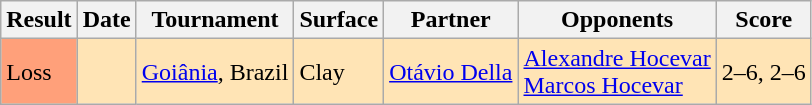<table class="sortable wikitable">
<tr>
<th>Result</th>
<th>Date</th>
<th>Tournament</th>
<th>Surface</th>
<th>Partner</th>
<th>Opponents</th>
<th class="unsortable">Score</th>
</tr>
<tr style="background:moccasin;">
<td bgcolor=FFA07A>Loss</td>
<td></td>
<td><a href='#'>Goiânia</a>, Brazil</td>
<td>Clay</td>
<td> <a href='#'>Otávio Della</a></td>
<td> <a href='#'>Alexandre Hocevar</a><br> <a href='#'>Marcos Hocevar</a></td>
<td>2–6, 2–6</td>
</tr>
</table>
